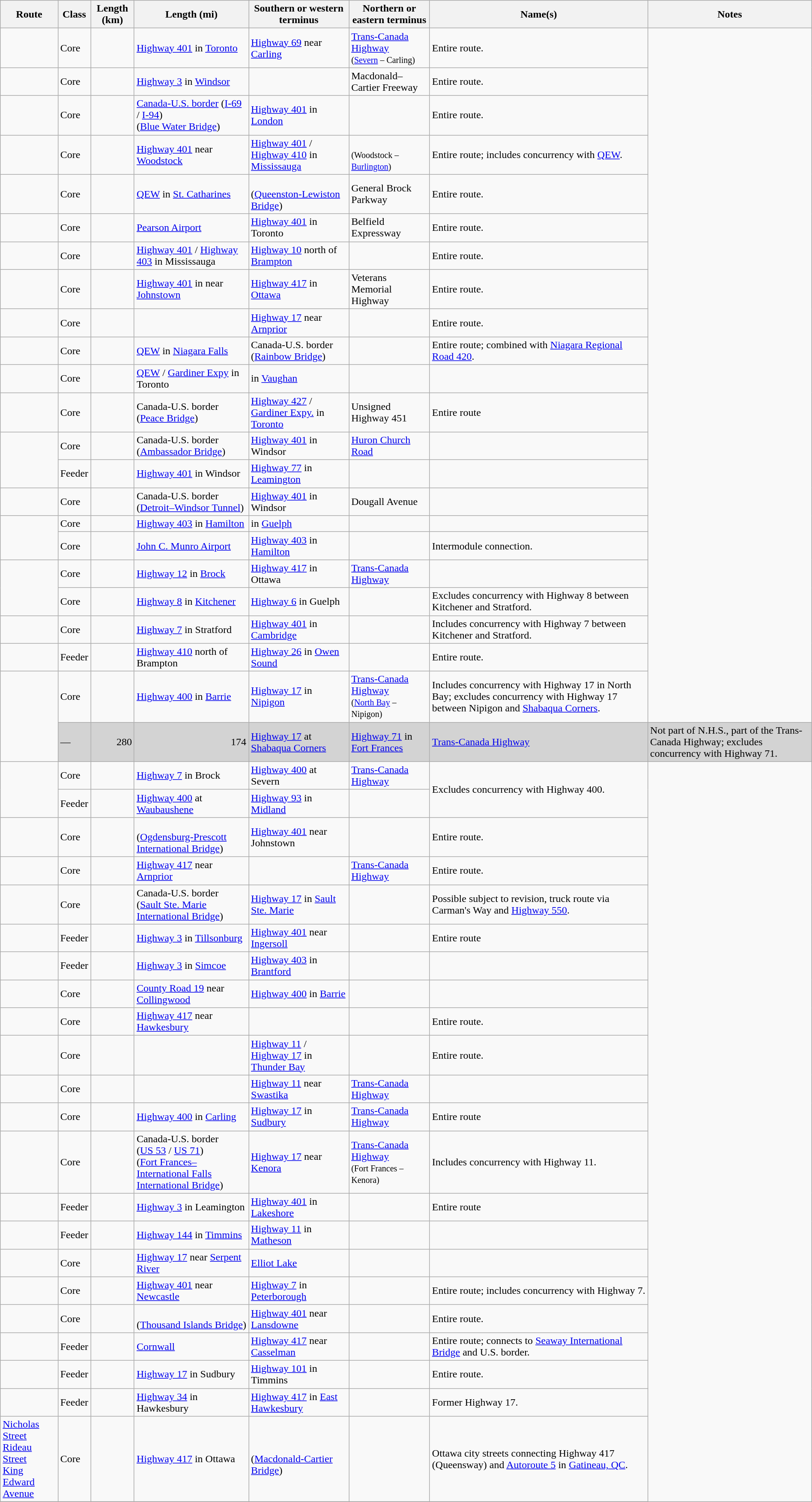<table class="wikitable sortable" width="100%">
<tr>
<th>Route</th>
<th>Class</th>
<th>Length (km)</th>
<th>Length (mi)</th>
<th class="unsortable">Southern or western terminus</th>
<th class="unsortable">Northern or eastern terminus</th>
<th class="unsortable">Name(s)</th>
<th class="unsortable">Notes</th>
</tr>
<tr>
<td></td>
<td>Core</td>
<td></td>
<td><span><a href='#'>Highway 401</a></span> in <a href='#'>Toronto</a></td>
<td><span><a href='#'>Highway 69</a></span> near <a href='#'>Carling</a></td>
<td><a href='#'>Trans-Canada Highway</a><br><small>(<a href='#'>Severn</a> – Carling)</small></td>
<td>Entire route.</td>
</tr>
<tr>
<td></td>
<td>Core</td>
<td></td>
<td><span><a href='#'>Highway 3</a></span> in <a href='#'>Windsor</a></td>
<td></td>
<td>Macdonald–Cartier Freeway</td>
<td>Entire route.</td>
</tr>
<tr>
<td></td>
<td>Core</td>
<td></td>
<td><a href='#'>Canada-U.S. border</a> (<span><a href='#'>I-69</a></span> / <span><a href='#'>I-94</a></span>)<br>(<a href='#'>Blue Water Bridge</a>)</td>
<td><span><a href='#'>Highway 401</a></span> in <a href='#'>London</a></td>
<td></td>
<td>Entire route.</td>
</tr>
<tr>
<td></td>
<td>Core</td>
<td></td>
<td><span><a href='#'>Highway 401</a></span> near <a href='#'>Woodstock</a></td>
<td><span><a href='#'>Highway 401</a></span> / <span><a href='#'>Highway 410</a></span> in <a href='#'>Mississauga</a></td>
<td><br><small>(Woodstock – <a href='#'>Burlington</a>)</small></td>
<td>Entire route; includes  concurrency with <span><a href='#'>QEW</a></span>.</td>
</tr>
<tr>
<td></td>
<td>Core</td>
<td></td>
<td><span><a href='#'>QEW</a></span> in <a href='#'>St. Catharines</a></td>
<td><br>(<a href='#'>Queenston-Lewiston Bridge</a>)</td>
<td>General Brock Parkway</td>
<td>Entire route.</td>
</tr>
<tr>
<td></td>
<td>Core</td>
<td></td>
<td><a href='#'>Pearson Airport</a></td>
<td><span><a href='#'>Highway 401</a></span> in Toronto</td>
<td>Belfield Expressway</td>
<td>Entire route.</td>
</tr>
<tr>
<td></td>
<td>Core</td>
<td></td>
<td><span><a href='#'>Highway 401</a></span> / <span><a href='#'>Highway 403</a></span> in Mississauga</td>
<td><span><a href='#'>Highway 10</a></span> north of <a href='#'>Brampton</a></td>
<td></td>
<td>Entire route.</td>
</tr>
<tr>
<td></td>
<td>Core</td>
<td></td>
<td><span><a href='#'>Highway 401</a></span> in near <a href='#'>Johnstown</a></td>
<td><span><a href='#'>Highway 417</a></span> in <a href='#'>Ottawa</a></td>
<td>Veterans Memorial Highway</td>
<td>Entire route.</td>
</tr>
<tr>
<td></td>
<td>Core</td>
<td></td>
<td></td>
<td><span><a href='#'>Highway 17</a></span> near <a href='#'>Arnprior</a></td>
<td></td>
<td>Entire route.</td>
</tr>
<tr>
<td></td>
<td>Core</td>
<td></td>
<td><span><a href='#'>QEW</a></span> in <a href='#'>Niagara Falls</a></td>
<td>Canada-U.S. border<br>(<a href='#'>Rainbow Bridge</a>)</td>
<td></td>
<td>Entire route; combined with <a href='#'>Niagara Regional Road 420</a>.</td>
</tr>
<tr>
<td></td>
<td>Core</td>
<td></td>
<td><span><a href='#'>QEW</a></span> / <a href='#'>Gardiner Expy</a> in Toronto</td>
<td> in <a href='#'>Vaughan</a></td>
<td></td>
<td></td>
</tr>
<tr>
<td></td>
<td>Core</td>
<td></td>
<td>Canada-U.S. border<br>(<a href='#'>Peace Bridge</a>)</td>
<td><span><a href='#'>Highway 427</a></span> / <a href='#'>Gardiner Expy.</a> in <a href='#'>Toronto</a></td>
<td>Unsigned Highway 451</td>
<td>Entire route</td>
</tr>
<tr>
<td rowspan=2></td>
<td>Core</td>
<td></td>
<td>Canada-U.S. border<br>(<a href='#'>Ambassador Bridge</a>)</td>
<td><span><a href='#'>Highway 401</a></span> in Windsor</td>
<td><a href='#'>Huron Church Road</a></td>
<td></td>
</tr>
<tr>
<td>Feeder</td>
<td></td>
<td><span><a href='#'>Highway 401</a></span> in Windsor</td>
<td><span><a href='#'>Highway 77</a></span> in <a href='#'>Leamington</a></td>
<td></td>
<td></td>
</tr>
<tr>
<td></td>
<td>Core</td>
<td></td>
<td>Canada-U.S. border<br>(<a href='#'>Detroit–Windsor Tunnel</a>)</td>
<td><span><a href='#'>Highway 401</a></span> in Windsor</td>
<td>Dougall Avenue</td>
<td></td>
</tr>
<tr>
<td rowspan=2></td>
<td>Core</td>
<td></td>
<td><span><a href='#'>Highway 403</a></span> in <a href='#'>Hamilton</a></td>
<td> in <a href='#'>Guelph</a></td>
<td></td>
<td></td>
</tr>
<tr>
<td>Core</td>
<td></td>
<td><a href='#'>John C. Munro Airport</a></td>
<td><span><a href='#'>Highway 403</a></span> in <a href='#'>Hamilton</a></td>
<td></td>
<td>Intermodule connection.</td>
</tr>
<tr>
<td rowspan=2></td>
<td>Core</td>
<td></td>
<td><span><a href='#'>Highway 12</a></span> in <a href='#'>Brock</a></td>
<td><span><a href='#'>Highway 417</a></span> in Ottawa</td>
<td><a href='#'>Trans-Canada Highway</a></td>
<td></td>
</tr>
<tr>
<td>Core</td>
<td></td>
<td><span><a href='#'>Highway 8</a></span> in <a href='#'>Kitchener</a></td>
<td><span><a href='#'>Highway 6</a></span> in Guelph</td>
<td></td>
<td>Excludes  concurrency with Highway 8 between Kitchener and Stratford.</td>
</tr>
<tr>
<td></td>
<td>Core</td>
<td></td>
<td><span><a href='#'>Highway 7</a></span> in Stratford</td>
<td><span><a href='#'>Highway 401</a></span> in <a href='#'>Cambridge</a></td>
<td></td>
<td>Includes  concurrency with Highway 7 between Kitchener and Stratford.</td>
</tr>
<tr>
<td></td>
<td>Feeder</td>
<td></td>
<td><span><a href='#'>Highway 410</a></span> north of Brampton</td>
<td><span><a href='#'>Highway 26</a></span> in <a href='#'>Owen Sound</a></td>
<td></td>
<td>Entire route.</td>
</tr>
<tr>
<td rowspan=2></td>
<td>Core</td>
<td></td>
<td><span><a href='#'>Highway 400</a></span> in <a href='#'>Barrie</a></td>
<td><span><a href='#'>Highway 17</a></span> in <a href='#'>Nipigon</a></td>
<td><a href='#'>Trans-Canada Highway</a><br><small>(<a href='#'>North Bay</a> – Nipigon)</small></td>
<td>Includes  concurrency with Highway 17 in North Bay; excludes  concurrency with Highway 17 between Nipigon and <a href='#'>Shabaqua Corners</a>.</td>
</tr>
<tr>
<td bgcolor=d3d3d3>—</td>
<td style="text-align: right;" bgcolor=d3d3d3>280</td>
<td style="text-align: right;" bgcolor=d3d3d3>174</td>
<td bgcolor=d3d3d3><span><a href='#'>Highway 17</a></span> at <a href='#'>Shabaqua Corners</a></td>
<td bgcolor=d3d3d3><span><a href='#'>Highway 71</a></span> in <a href='#'>Fort Frances</a></td>
<td bgcolor=d3d3d3><a href='#'>Trans-Canada Highway</a></td>
<td bgcolor=d3d3d3>Not part of N.H.S., part of the Trans-Canada Highway; excludes  concurrency with Highway 71.</td>
</tr>
<tr>
<td rowspan=2></td>
<td>Core</td>
<td></td>
<td><span><a href='#'>Highway 7</a></span> in Brock</td>
<td><span><a href='#'>Highway 400</a></span> at Severn</td>
<td><a href='#'>Trans-Canada Highway</a></td>
<td rowspan=2>Excludes  concurrency with Highway 400.</td>
</tr>
<tr>
<td>Feeder</td>
<td></td>
<td><span><a href='#'>Highway 400</a></span> at <a href='#'>Waubaushene</a></td>
<td><span><a href='#'>Highway 93</a></span> in <a href='#'>Midland</a></td>
<td></td>
</tr>
<tr>
<td></td>
<td>Core</td>
<td></td>
<td><br>(<a href='#'>Ogdensburg-Prescott International Bridge</a>)</td>
<td><span><a href='#'>Highway 401</a></span> near Johnstown</td>
<td></td>
<td>Entire route.</td>
</tr>
<tr>
<td></td>
<td>Core</td>
<td></td>
<td><span><a href='#'>Highway 417</a></span> near <a href='#'>Arnprior</a></td>
<td></td>
<td><a href='#'>Trans-Canada Highway</a></td>
<td>Entire route.</td>
</tr>
<tr>
<td></td>
<td>Core</td>
<td></td>
<td>Canada-U.S. border<br>(<a href='#'>Sault Ste. Marie International Bridge</a>)</td>
<td><span><a href='#'>Highway 17</a></span> in <a href='#'>Sault Ste. Marie</a></td>
<td></td>
<td>Possible subject to revision, truck route via Carman's Way and <a href='#'>Highway 550</a>.</td>
</tr>
<tr>
<td></td>
<td>Feeder</td>
<td></td>
<td><span><a href='#'>Highway 3</a></span> in <a href='#'>Tillsonburg</a></td>
<td><span><a href='#'>Highway 401</a></span> near <a href='#'>Ingersoll</a></td>
<td></td>
<td>Entire route</td>
</tr>
<tr>
<td></td>
<td>Feeder</td>
<td></td>
<td><span><a href='#'>Highway 3</a></span> in <a href='#'>Simcoe</a></td>
<td><span><a href='#'>Highway 403</a></span> in <a href='#'>Brantford</a></td>
<td></td>
<td></td>
</tr>
<tr>
<td></td>
<td>Core</td>
<td></td>
<td><a href='#'>County Road 19</a> near <a href='#'>Collingwood</a></td>
<td><span><a href='#'>Highway 400</a></span> in <a href='#'>Barrie</a></td>
<td></td>
<td></td>
</tr>
<tr>
<td></td>
<td>Core</td>
<td></td>
<td><span><a href='#'>Highway 417</a></span> near <a href='#'>Hawkesbury</a></td>
<td></td>
<td></td>
<td>Entire route.</td>
</tr>
<tr>
<td></td>
<td>Core</td>
<td></td>
<td></td>
<td><span><a href='#'>Highway 11</a></span> / <span><a href='#'>Highway 17</a></span> in <a href='#'>Thunder Bay</a></td>
<td></td>
<td>Entire route.</td>
</tr>
<tr>
<td></td>
<td>Core</td>
<td></td>
<td></td>
<td><span><a href='#'>Highway 11</a></span> near <a href='#'>Swastika</a></td>
<td><a href='#'>Trans-Canada Highway</a></td>
<td></td>
</tr>
<tr>
<td></td>
<td>Core</td>
<td></td>
<td><span><a href='#'>Highway 400</a></span> in <a href='#'>Carling</a></td>
<td><span><a href='#'>Highway 17</a></span> in <a href='#'>Sudbury</a></td>
<td><a href='#'>Trans-Canada Highway</a></td>
<td>Entire route</td>
</tr>
<tr>
<td></td>
<td>Core</td>
<td></td>
<td>Canada-U.S. border (<span><a href='#'>US 53</a></span> / <span><a href='#'>US 71</a></span>)<br>(<a href='#'>Fort Frances–International Falls International Bridge</a>)</td>
<td><span><a href='#'>Highway 17</a></span> near <a href='#'>Kenora</a></td>
<td><a href='#'>Trans-Canada Highway</a><br><small>(Fort Frances – Kenora)</small></td>
<td>Includes  concurrency with Highway 11.</td>
</tr>
<tr>
<td></td>
<td>Feeder</td>
<td></td>
<td><span><a href='#'>Highway 3</a></span> in Leamington</td>
<td><span><a href='#'>Highway 401</a></span> in <a href='#'>Lakeshore</a></td>
<td></td>
<td>Entire route</td>
</tr>
<tr>
<td></td>
<td>Feeder</td>
<td></td>
<td><span><a href='#'>Highway 144</a></span> in <a href='#'>Timmins</a></td>
<td><span><a href='#'>Highway 11</a></span> in <a href='#'>Matheson</a></td>
<td></td>
<td></td>
</tr>
<tr>
<td></td>
<td>Core</td>
<td></td>
<td><span><a href='#'>Highway 17</a></span> near <a href='#'>Serpent River</a></td>
<td><a href='#'>Elliot Lake</a></td>
<td></td>
<td></td>
</tr>
<tr>
<td></td>
<td>Core</td>
<td></td>
<td><span><a href='#'>Highway 401</a></span> near <a href='#'>Newcastle</a></td>
<td><span><a href='#'>Highway 7</a></span> in <a href='#'>Peterborough</a></td>
<td></td>
<td>Entire route; includes  concurrency with Highway 7.</td>
</tr>
<tr>
<td></td>
<td>Core</td>
<td></td>
<td><br>(<a href='#'>Thousand Islands Bridge</a>)</td>
<td><span><a href='#'>Highway 401</a></span> near <a href='#'>Lansdowne</a></td>
<td></td>
<td>Entire route.</td>
</tr>
<tr>
<td></td>
<td>Feeder</td>
<td></td>
<td><a href='#'>Cornwall</a></td>
<td><span><a href='#'>Highway 417</a></span> near <a href='#'>Casselman</a></td>
<td></td>
<td>Entire route; connects to <a href='#'>Seaway International Bridge</a> and U.S. border.</td>
</tr>
<tr>
<td></td>
<td>Feeder</td>
<td></td>
<td><span><a href='#'>Highway 17</a></span> in Sudbury</td>
<td><span><a href='#'>Highway 101</a></span> in Timmins</td>
<td></td>
<td>Entire route.</td>
</tr>
<tr>
<td></td>
<td>Feeder</td>
<td></td>
<td><span><a href='#'>Highway 34</a></span> in Hawkesbury</td>
<td><span><a href='#'>Highway 417</a></span> in <a href='#'>East Hawkesbury</a></td>
<td></td>
<td>Former Highway 17.</td>
</tr>
<tr>
<td><a href='#'>Nicholas Street</a><br><a href='#'>Rideau Street</a><br><a href='#'>King Edward Avenue</a></td>
<td>Core</td>
<td></td>
<td><span><a href='#'>Highway 417</a></span> in Ottawa</td>
<td><br>(<a href='#'>Macdonald-Cartier Bridge</a>)</td>
<td></td>
<td>Ottawa city streets connecting Highway 417 (Queensway) and <a href='#'>Autoroute 5</a> in <a href='#'>Gatineau, QC</a>.</td>
</tr>
<tr>
</tr>
</table>
